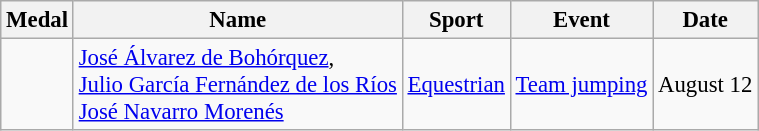<table class="wikitable" style="font-size:95%">
<tr>
<th>Medal</th>
<th>Name</th>
<th>Sport</th>
<th>Event</th>
<th>Date</th>
</tr>
<tr>
<td></td>
<td><a href='#'>José Álvarez de Bohórquez</a>,<br><a href='#'>Julio García Fernández de los Ríos</a><br><a href='#'>José Navarro Morenés</a></td>
<td><a href='#'>Equestrian</a></td>
<td><a href='#'>Team jumping</a></td>
<td>August 12</td>
</tr>
</table>
